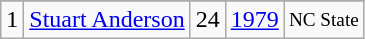<table class="wikitable">
<tr>
</tr>
<tr>
<td>1</td>
<td><a href='#'>Stuart Anderson</a></td>
<td>24</td>
<td><a href='#'>1979</a></td>
<td style="font-size:80%;">NC State</td>
</tr>
</table>
